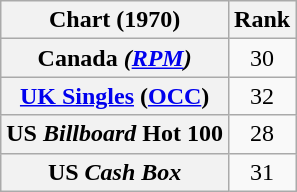<table class="wikitable sortable plainrowheaders" style="text-align:center">
<tr>
<th>Chart (1970)</th>
<th>Rank</th>
</tr>
<tr>
<th scope="row">Canada <em>(<a href='#'>RPM</a>)</em></th>
<td>30</td>
</tr>
<tr>
<th scope="row"><a href='#'>UK Singles</a> (<a href='#'>OCC</a>)</th>
<td>32</td>
</tr>
<tr>
<th scope="row">US <em>Billboard</em> Hot 100</th>
<td>28</td>
</tr>
<tr>
<th scope="row">US <em>Cash Box</em></th>
<td>31</td>
</tr>
</table>
